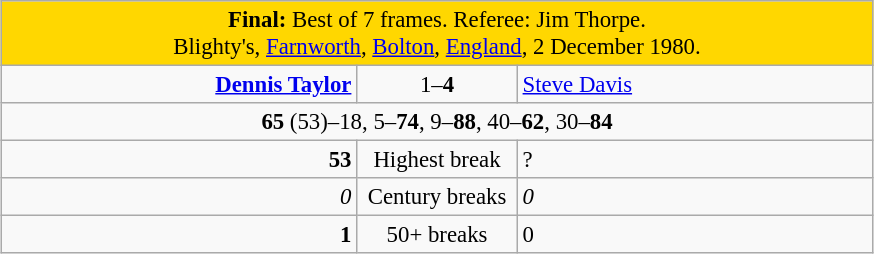<table class="wikitable" style="font-size: 95%; margin: 1em auto 1em auto;">
<tr>
<td colspan="3" align="center" bgcolor="#ffd700"><strong>Final:</strong> Best of 7 frames. Referee: Jim Thorpe.<br>Blighty's, <a href='#'>Farnworth</a>, <a href='#'>Bolton</a>, <a href='#'>England</a>, 2 December 1980.</td>
</tr>
<tr>
<td width="230" align="right"><strong><a href='#'>Dennis Taylor</a></strong> <br></td>
<td width="100" align="center">1–<strong>4</strong></td>
<td width="230"><a href='#'>Steve Davis</a> <br></td>
</tr>
<tr>
<td colspan="3" align="center" style="font-size: 100%"><strong>65</strong> (53)–18, 5–<strong>74</strong>, 9–<strong>88</strong>, 40–<strong>62</strong>,  30–<strong>84</strong></td>
</tr>
<tr>
<td align="right"><strong>53</strong></td>
<td align="center">Highest break</td>
<td>?</td>
</tr>
<tr>
<td align="right"><em>0</em></td>
<td align="center">Century breaks</td>
<td><em>0</em></td>
</tr>
<tr>
<td align="right"><strong>1</strong></td>
<td align="center">50+ breaks</td>
<td>0</td>
</tr>
</table>
